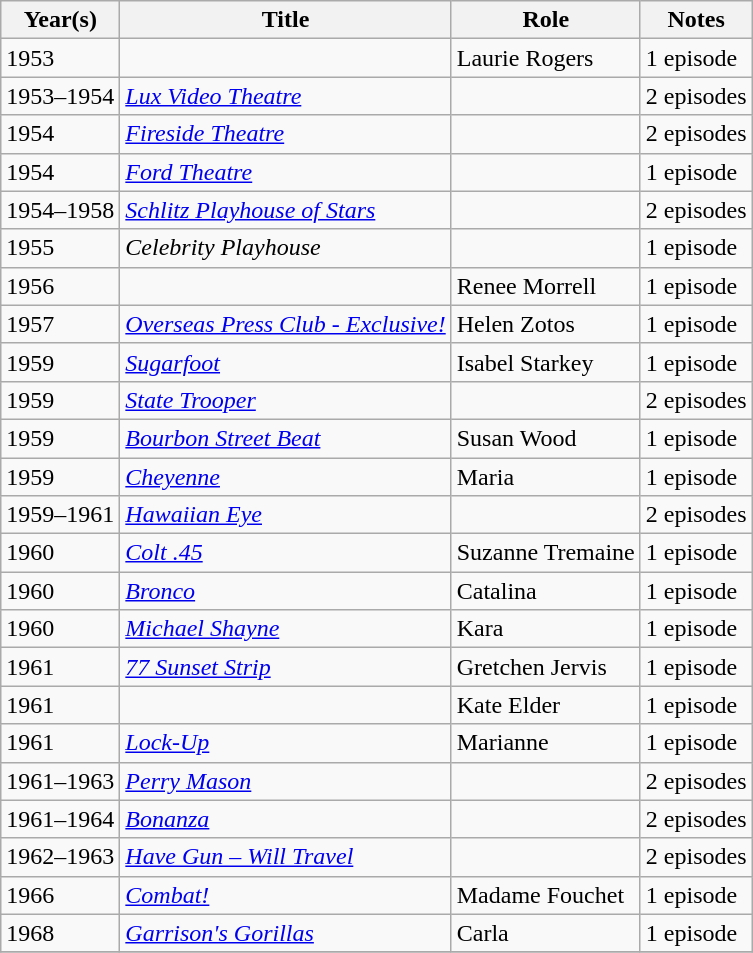<table class="wikitable sortable">
<tr>
<th>Year(s)</th>
<th>Title</th>
<th>Role</th>
<th class="unsortable">Notes</th>
</tr>
<tr>
<td>1953</td>
<td><em></em></td>
<td>Laurie Rogers</td>
<td>1 episode</td>
</tr>
<tr>
<td>1953–1954</td>
<td><em><a href='#'>Lux Video Theatre</a></em></td>
<td></td>
<td>2 episodes</td>
</tr>
<tr>
<td>1954</td>
<td><em><a href='#'>Fireside Theatre</a></em></td>
<td></td>
<td>2 episodes</td>
</tr>
<tr>
<td>1954</td>
<td><em><a href='#'>Ford Theatre</a></em></td>
<td></td>
<td>1 episode</td>
</tr>
<tr>
<td>1954–1958</td>
<td><em><a href='#'>Schlitz Playhouse of Stars</a></em></td>
<td></td>
<td>2 episodes</td>
</tr>
<tr>
<td>1955</td>
<td><em>Celebrity Playhouse</em></td>
<td></td>
<td>1 episode</td>
</tr>
<tr>
<td>1956</td>
<td><em></em></td>
<td>Renee Morrell</td>
<td>1 episode</td>
</tr>
<tr>
<td>1957</td>
<td><em><a href='#'>Overseas Press Club - Exclusive!</a></em></td>
<td>Helen Zotos</td>
<td>1 episode</td>
</tr>
<tr>
<td>1959</td>
<td><em><a href='#'>Sugarfoot</a></em></td>
<td>Isabel Starkey</td>
<td>1 episode</td>
</tr>
<tr>
<td>1959</td>
<td><em><a href='#'>State Trooper</a></em></td>
<td></td>
<td>2 episodes</td>
</tr>
<tr>
<td>1959</td>
<td><em><a href='#'>Bourbon Street Beat</a></em></td>
<td>Susan Wood</td>
<td>1 episode</td>
</tr>
<tr>
<td>1959</td>
<td><em><a href='#'>Cheyenne</a></em></td>
<td>Maria</td>
<td>1 episode</td>
</tr>
<tr>
<td>1959–1961</td>
<td><em><a href='#'>Hawaiian Eye</a></em></td>
<td></td>
<td>2 episodes</td>
</tr>
<tr>
<td>1960</td>
<td><em><a href='#'>Colt .45</a></em></td>
<td>Suzanne Tremaine</td>
<td>1 episode</td>
</tr>
<tr>
<td>1960</td>
<td><em><a href='#'>Bronco</a></em></td>
<td>Catalina</td>
<td>1 episode</td>
</tr>
<tr>
<td>1960</td>
<td><em><a href='#'>Michael Shayne</a></em></td>
<td>Kara</td>
<td>1 episode</td>
</tr>
<tr>
<td>1961</td>
<td><em><a href='#'>77 Sunset Strip</a></em></td>
<td>Gretchen Jervis</td>
<td>1 episode</td>
</tr>
<tr>
<td>1961</td>
<td><em></em></td>
<td>Kate Elder</td>
<td>1 episode</td>
</tr>
<tr>
<td>1961</td>
<td><em><a href='#'>Lock-Up</a></em></td>
<td>Marianne</td>
<td>1 episode</td>
</tr>
<tr>
<td>1961–1963</td>
<td><em><a href='#'>Perry Mason</a></em></td>
<td></td>
<td>2 episodes</td>
</tr>
<tr>
<td>1961–1964</td>
<td><em><a href='#'>Bonanza</a></em></td>
<td></td>
<td>2 episodes</td>
</tr>
<tr>
<td>1962–1963</td>
<td><em><a href='#'>Have Gun – Will Travel</a></em></td>
<td></td>
<td>2 episodes</td>
</tr>
<tr>
<td>1966</td>
<td><em><a href='#'>Combat!</a></em></td>
<td>Madame Fouchet</td>
<td>1 episode</td>
</tr>
<tr>
<td>1968</td>
<td><em><a href='#'>Garrison's Gorillas</a></em></td>
<td>Carla</td>
<td>1 episode</td>
</tr>
<tr>
</tr>
</table>
